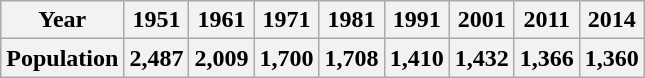<table class="wikitable">
<tr>
<th>Year</th>
<th>1951</th>
<th>1961</th>
<th>1971</th>
<th>1981</th>
<th>1991</th>
<th>2001</th>
<th>2011</th>
<th>2014</th>
</tr>
<tr>
<th>Population</th>
<th>2,487</th>
<th>2,009</th>
<th>1,700</th>
<th>1,708</th>
<th>1,410</th>
<th>1,432</th>
<th>1,366</th>
<th>1,360</th>
</tr>
</table>
